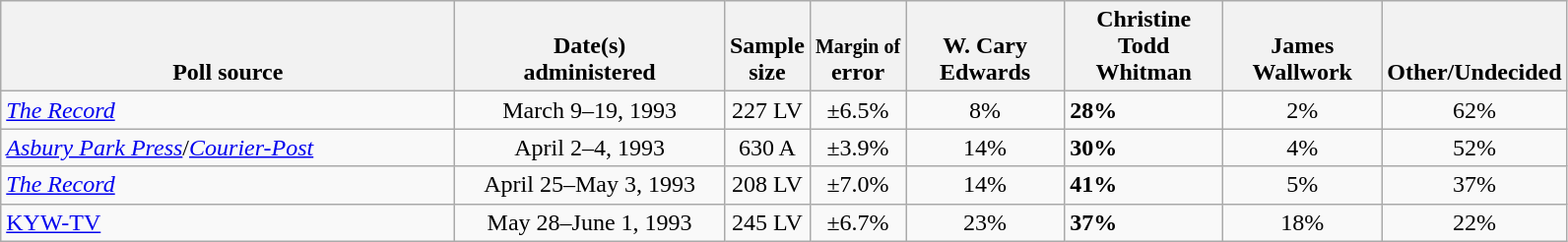<table class="wikitable">
<tr valign= bottom>
<th style="width:300px;">Poll source</th>
<th style="width:175px;">Date(s)<br>administered</th>
<th class=small>Sample<br>size</th>
<th><small>Margin of</small><br>error</th>
<th style="width:100px;">W. Cary<br>Edwards</th>
<th style="width:100px;">Christine<br>Todd Whitman</th>
<th style="width:100px;">James<br>Wallwork</th>
<th style="width:40px;">Other/Undecided</th>
</tr>
<tr>
<td><em><a href='#'>The Record</a></em></td>
<td align=center>March 9–19, 1993</td>
<td align=center>227 LV</td>
<td align=center>±6.5%</td>
<td align=center>8%</td>
<td><strong>28%</strong></td>
<td align=center>2%</td>
<td align=center>62%</td>
</tr>
<tr>
<td><em><a href='#'>Asbury Park Press</a></em>/<em><a href='#'>Courier-Post</a></em></td>
<td align=center>April 2–4, 1993</td>
<td align=center>630 A</td>
<td align=center>±3.9%</td>
<td align=center>14%</td>
<td><strong>30%</strong></td>
<td align=center>4%</td>
<td align=center>52%</td>
</tr>
<tr>
<td><em><a href='#'>The Record</a></em></td>
<td align=center>April 25–May 3, 1993</td>
<td align=center>208 LV</td>
<td align=center>±7.0%</td>
<td align=center>14%</td>
<td><strong>41%</strong></td>
<td align=center>5%</td>
<td align=center>37%</td>
</tr>
<tr>
<td><a href='#'>KYW-TV</a></td>
<td align=center>May 28–June 1, 1993</td>
<td align=center>245 LV</td>
<td align=center>±6.7%</td>
<td align=center>23%</td>
<td><strong>37%</strong></td>
<td align=center>18%</td>
<td align=center>22%</td>
</tr>
</table>
